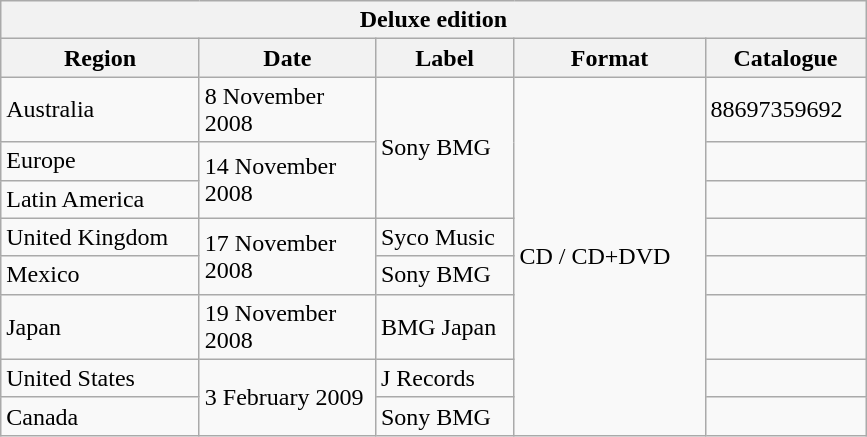<table class="wikitable">
<tr>
<th colspan="5">Deluxe edition</th>
</tr>
<tr>
<th width=125>Region</th>
<th width=110>Date</th>
<th width=85>Label</th>
<th width=120>Format</th>
<th width=100>Catalogue</th>
</tr>
<tr>
<td>Australia</td>
<td>8 November 2008</td>
<td rowspan=3>Sony BMG</td>
<td rowspan=8>CD / CD+DVD</td>
<td>88697359692</td>
</tr>
<tr>
<td>Europe</td>
<td rowspan=2>14 November 2008</td>
<td></td>
</tr>
<tr>
<td>Latin America</td>
<td></td>
</tr>
<tr>
<td>United Kingdom</td>
<td rowspan=2>17 November 2008</td>
<td>Syco Music</td>
<td></td>
</tr>
<tr>
<td>Mexico</td>
<td>Sony BMG</td>
<td></td>
</tr>
<tr>
<td>Japan</td>
<td>19 November 2008</td>
<td>BMG Japan</td>
<td></td>
</tr>
<tr>
<td>United States</td>
<td rowspan=2>3 February 2009</td>
<td>J Records</td>
<td></td>
</tr>
<tr>
<td>Canada</td>
<td>Sony BMG</td>
</tr>
</table>
